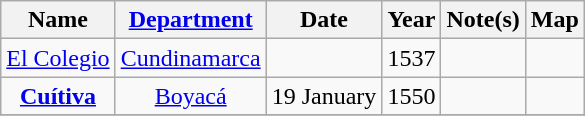<table class="wikitable sortable mw-collapsible mw-collapsed">
<tr>
<th scope="col">Name</th>
<th scope="col"><a href='#'>Department</a></th>
<th scope="col">Date</th>
<th scope="col">Year</th>
<th scope="col">Note(s)</th>
<th scope="col">Map</th>
</tr>
<tr>
<td align=center><a href='#'>El Colegio</a></td>
<td align=center><a href='#'>Cundinamarca</a></td>
<td align=center></td>
<td align=center>1537</td>
<td align=center></td>
<td align=center></td>
</tr>
<tr>
<td align=center><strong><a href='#'>Cuítiva</a></strong></td>
<td align=center><a href='#'>Boyacá</a></td>
<td align=center>19 January</td>
<td align=center>1550</td>
<td align=center></td>
<td align=center></td>
</tr>
<tr>
</tr>
</table>
